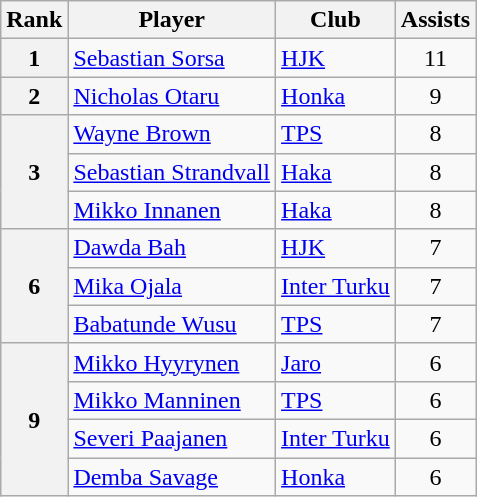<table class="wikitable" style="text-align:center">
<tr>
<th>Rank</th>
<th>Player</th>
<th>Club</th>
<th>Assists</th>
</tr>
<tr>
<th>1</th>
<td align="left"> <a href='#'>Sebastian Sorsa</a></td>
<td align="left"><a href='#'>HJK</a></td>
<td>11</td>
</tr>
<tr>
<th>2</th>
<td align="left"> <a href='#'>Nicholas Otaru</a></td>
<td align="left"><a href='#'>Honka</a></td>
<td>9</td>
</tr>
<tr>
<th rowspan="3">3</th>
<td align="left"> <a href='#'>Wayne Brown</a></td>
<td align="left"><a href='#'>TPS</a></td>
<td>8</td>
</tr>
<tr>
<td align="left"> <a href='#'>Sebastian Strandvall</a></td>
<td align="left"><a href='#'>Haka</a></td>
<td>8</td>
</tr>
<tr>
<td align="left"> <a href='#'>Mikko Innanen</a></td>
<td align="left"><a href='#'>Haka</a></td>
<td>8</td>
</tr>
<tr>
<th rowspan="3">6</th>
<td align="left"> <a href='#'>Dawda Bah</a></td>
<td align="left"><a href='#'>HJK</a></td>
<td>7</td>
</tr>
<tr>
<td align="left"> <a href='#'>Mika Ojala</a></td>
<td align="left"><a href='#'>Inter Turku</a></td>
<td>7</td>
</tr>
<tr>
<td align="left"> <a href='#'>Babatunde Wusu</a></td>
<td align="left"><a href='#'>TPS</a></td>
<td>7</td>
</tr>
<tr>
<th rowspan="4">9</th>
<td align="left"> <a href='#'>Mikko Hyyrynen</a></td>
<td align="left"><a href='#'>Jaro</a></td>
<td>6</td>
</tr>
<tr>
<td align="left"> <a href='#'>Mikko Manninen</a></td>
<td align="left"><a href='#'>TPS</a></td>
<td>6</td>
</tr>
<tr>
<td align="left"> <a href='#'>Severi Paajanen</a></td>
<td align="left"><a href='#'>Inter Turku</a></td>
<td>6</td>
</tr>
<tr>
<td align="left"> <a href='#'>Demba Savage</a></td>
<td align="left"><a href='#'>Honka</a></td>
<td>6</td>
</tr>
</table>
